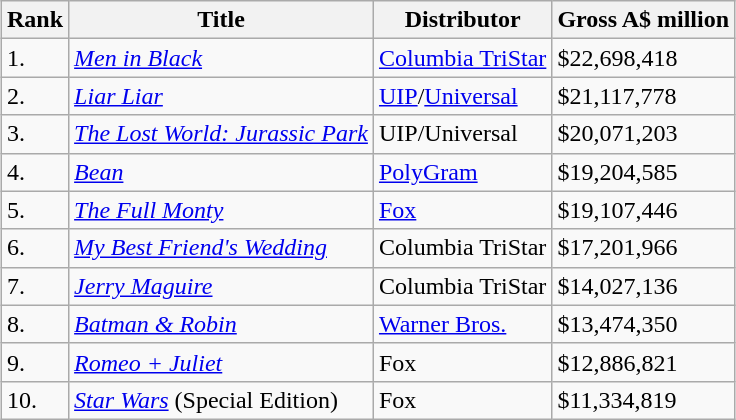<table class="wikitable sortable" style="margin:auto; margin:auto;">
<tr>
<th>Rank</th>
<th>Title</th>
<th>Distributor</th>
<th>Gross A$ million</th>
</tr>
<tr>
<td>1.</td>
<td><em><a href='#'>Men in Black</a></em></td>
<td><a href='#'>Columbia TriStar</a></td>
<td>$22,698,418</td>
</tr>
<tr>
<td>2.</td>
<td><em><a href='#'>Liar Liar</a></em></td>
<td><a href='#'>UIP</a>/<a href='#'>Universal</a></td>
<td>$21,117,778</td>
</tr>
<tr>
<td>3.</td>
<td><em><a href='#'>The Lost World: Jurassic Park</a></em></td>
<td>UIP/Universal</td>
<td>$20,071,203</td>
</tr>
<tr>
<td>4.</td>
<td><em><a href='#'>Bean</a></em></td>
<td><a href='#'>PolyGram</a></td>
<td>$19,204,585</td>
</tr>
<tr>
<td>5.</td>
<td><em><a href='#'>The Full Monty</a></em></td>
<td><a href='#'>Fox</a></td>
<td>$19,107,446</td>
</tr>
<tr>
<td>6.</td>
<td><em><a href='#'>My Best Friend's Wedding</a></em></td>
<td>Columbia TriStar</td>
<td>$17,201,966</td>
</tr>
<tr>
<td>7.</td>
<td><em><a href='#'>Jerry Maguire</a></em></td>
<td>Columbia TriStar</td>
<td>$14,027,136</td>
</tr>
<tr>
<td>8.</td>
<td><em><a href='#'>Batman & Robin</a></em></td>
<td><a href='#'>Warner Bros.</a></td>
<td>$13,474,350</td>
</tr>
<tr>
<td>9.</td>
<td><em><a href='#'>Romeo + Juliet</a></em></td>
<td>Fox</td>
<td>$12,886,821</td>
</tr>
<tr>
<td>10.</td>
<td><em><a href='#'>Star Wars</a></em> (Special Edition)</td>
<td>Fox</td>
<td>$11,334,819</td>
</tr>
</table>
